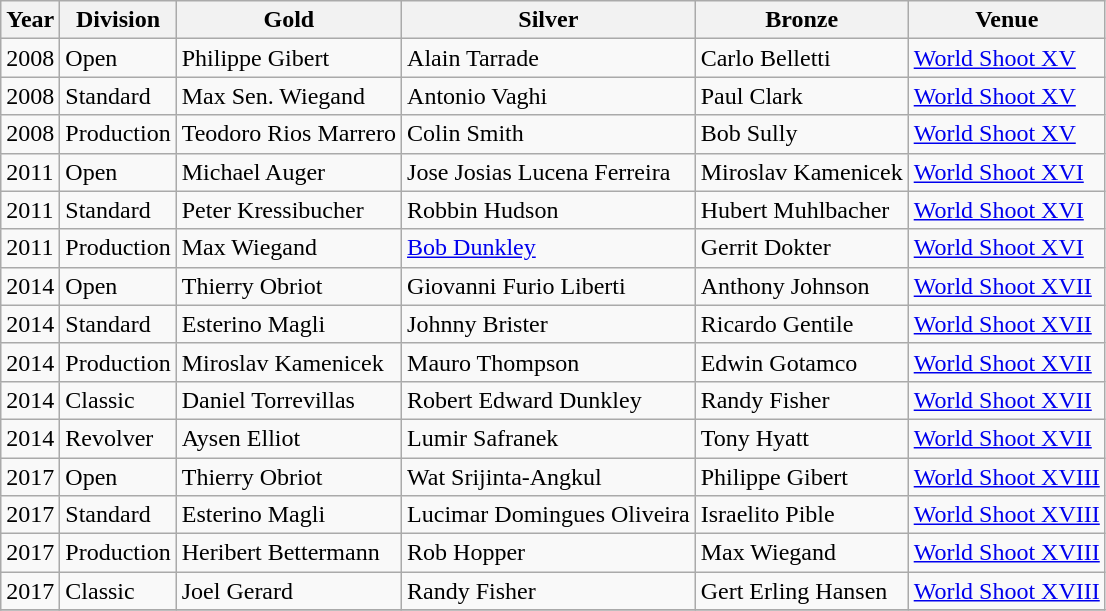<table class="wikitable sortable" style="text-align: left;">
<tr>
<th>Year</th>
<th>Division</th>
<th> Gold</th>
<th> Silver</th>
<th> Bronze</th>
<th>Venue</th>
</tr>
<tr>
<td>2008</td>
<td>Open</td>
<td> Philippe Gibert</td>
<td> Alain Tarrade</td>
<td> Carlo Belletti</td>
<td><a href='#'>World Shoot XV</a></td>
</tr>
<tr>
<td>2008</td>
<td>Standard</td>
<td> Max Sen. Wiegand</td>
<td> Antonio Vaghi</td>
<td> Paul Clark</td>
<td><a href='#'>World Shoot XV</a></td>
</tr>
<tr>
<td>2008</td>
<td>Production</td>
<td> Teodoro Rios Marrero</td>
<td> Colin Smith</td>
<td> Bob Sully</td>
<td><a href='#'>World Shoot XV</a></td>
</tr>
<tr>
<td>2011</td>
<td>Open</td>
<td> Michael Auger</td>
<td> Jose Josias Lucena Ferreira</td>
<td> Miroslav Kamenicek</td>
<td><a href='#'>World Shoot XVI</a></td>
</tr>
<tr>
<td>2011</td>
<td>Standard</td>
<td> Peter Kressibucher</td>
<td> Robbin Hudson</td>
<td> Hubert Muhlbacher</td>
<td><a href='#'>World Shoot XVI</a></td>
</tr>
<tr>
<td>2011</td>
<td>Production</td>
<td> Max Wiegand</td>
<td> <a href='#'>Bob Dunkley</a></td>
<td> Gerrit Dokter</td>
<td><a href='#'>World Shoot XVI</a></td>
</tr>
<tr>
<td>2014</td>
<td>Open</td>
<td> Thierry Obriot</td>
<td> Giovanni Furio Liberti</td>
<td> Anthony Johnson</td>
<td><a href='#'>World Shoot XVII</a></td>
</tr>
<tr>
<td>2014</td>
<td>Standard</td>
<td> Esterino Magli</td>
<td> Johnny Brister</td>
<td> Ricardo Gentile</td>
<td><a href='#'>World Shoot XVII</a></td>
</tr>
<tr>
<td>2014</td>
<td>Production</td>
<td> Miroslav Kamenicek</td>
<td> Mauro Thompson</td>
<td> Edwin Gotamco</td>
<td><a href='#'>World Shoot XVII</a></td>
</tr>
<tr>
<td>2014</td>
<td>Classic</td>
<td> Daniel Torrevillas</td>
<td> Robert Edward Dunkley</td>
<td> Randy Fisher</td>
<td><a href='#'>World Shoot XVII</a></td>
</tr>
<tr>
<td>2014</td>
<td>Revolver</td>
<td> Aysen Elliot</td>
<td> Lumir Safranek</td>
<td> Tony Hyatt</td>
<td><a href='#'>World Shoot XVII</a></td>
</tr>
<tr>
<td>2017</td>
<td>Open</td>
<td> Thierry Obriot</td>
<td> Wat Srijinta-Angkul</td>
<td> Philippe Gibert</td>
<td><a href='#'>World Shoot XVIII</a></td>
</tr>
<tr>
<td>2017</td>
<td>Standard</td>
<td> Esterino Magli</td>
<td> Lucimar Domingues Oliveira</td>
<td> Israelito Pible</td>
<td><a href='#'>World Shoot XVIII</a></td>
</tr>
<tr>
<td>2017</td>
<td>Production</td>
<td> Heribert Bettermann</td>
<td> Rob Hopper</td>
<td> Max Wiegand</td>
<td><a href='#'>World Shoot XVIII</a></td>
</tr>
<tr>
<td>2017</td>
<td>Classic</td>
<td> Joel Gerard</td>
<td> Randy Fisher</td>
<td> Gert Erling Hansen</td>
<td><a href='#'>World Shoot XVIII</a></td>
</tr>
<tr>
</tr>
</table>
